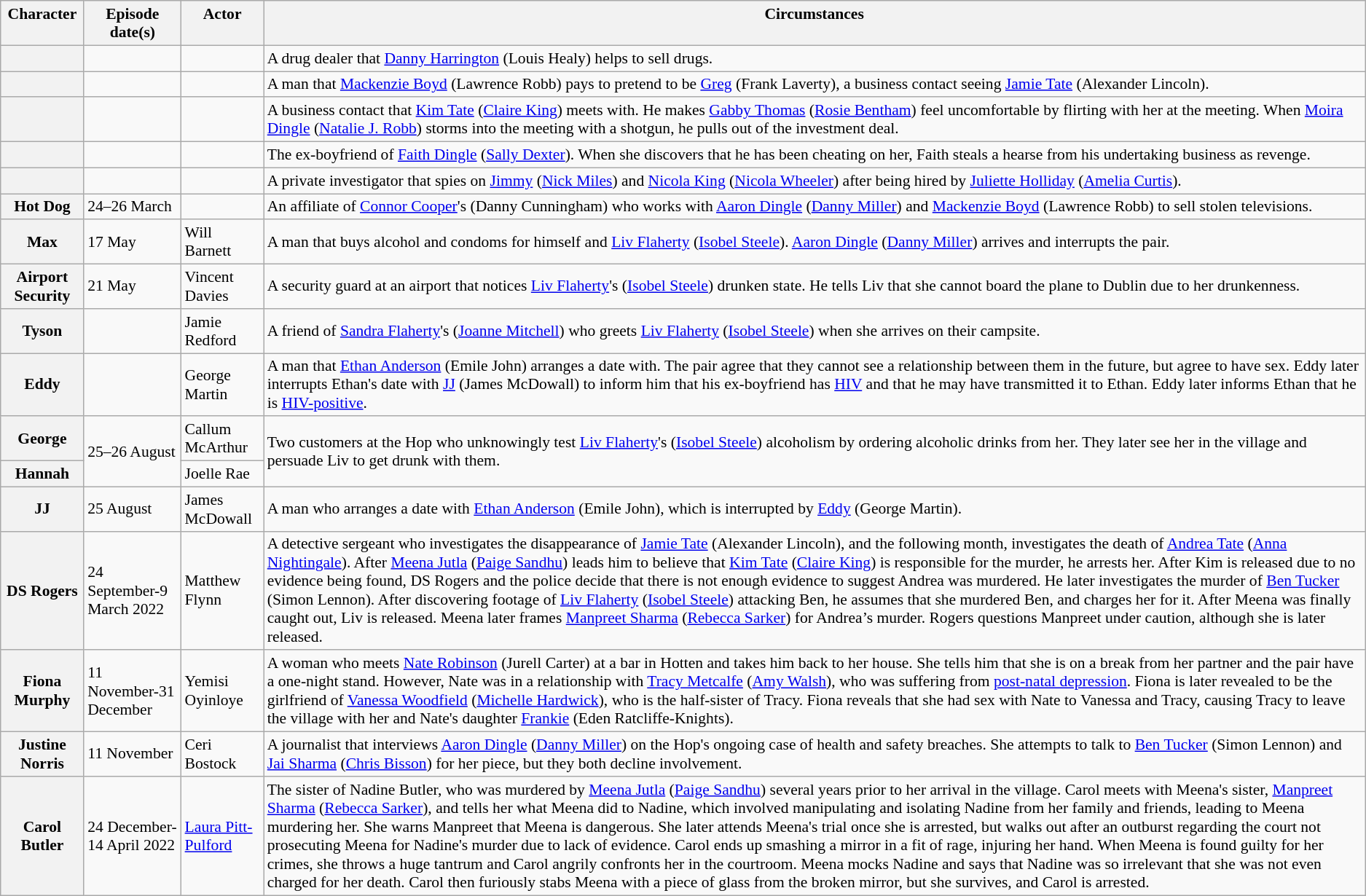<table class="wikitable plainrowheaders" style="font-size:90%">
<tr valign="top">
<th scope="col">Character</th>
<th scope="col">Episode date(s)</th>
<th scope="col">Actor</th>
<th scope="col">Circumstances</th>
</tr>
<tr>
<th scope="row"> </th>
<td></td>
<td></td>
<td>A drug dealer that <a href='#'>Danny Harrington</a> (Louis Healy) helps to sell drugs.</td>
</tr>
<tr>
<th scope="row"> </th>
<td></td>
<td></td>
<td>A man that <a href='#'>Mackenzie Boyd</a> (Lawrence Robb) pays to pretend to be <a href='#'>Greg</a> (Frank Laverty), a business contact seeing <a href='#'>Jamie Tate</a> (Alexander Lincoln).</td>
</tr>
<tr>
<th scope="row"> </th>
<td></td>
<td></td>
<td>A business contact that <a href='#'>Kim Tate</a> (<a href='#'>Claire King</a>) meets with. He makes <a href='#'>Gabby Thomas</a> (<a href='#'>Rosie Bentham</a>) feel uncomfortable by flirting with her at the meeting. When <a href='#'>Moira Dingle</a> (<a href='#'>Natalie J. Robb</a>) storms into the meeting with a shotgun, he pulls out of the investment deal.</td>
</tr>
<tr>
<th scope="row"> </th>
<td></td>
<td></td>
<td>The ex-boyfriend of <a href='#'>Faith Dingle</a> (<a href='#'>Sally Dexter</a>). When she discovers that he has been cheating on her, Faith steals a hearse from his undertaking business as revenge.</td>
</tr>
<tr>
<th scope="row"> </th>
<td></td>
<td></td>
<td>A private investigator that spies on <a href='#'>Jimmy</a> (<a href='#'>Nick Miles</a>) and <a href='#'>Nicola King</a> (<a href='#'>Nicola Wheeler</a>) after being hired by <a href='#'>Juliette Holliday</a> (<a href='#'>Amelia Curtis</a>).</td>
</tr>
<tr>
<th scope="row">Hot Dog </th>
<td>24–26 March</td>
<td></td>
<td>An affiliate of <a href='#'>Connor Cooper</a>'s (Danny Cunningham) who works with <a href='#'>Aaron Dingle</a> (<a href='#'>Danny Miller</a>) and <a href='#'>Mackenzie Boyd</a> (Lawrence Robb) to sell stolen televisions.</td>
</tr>
<tr>
<th scope="row">Max </th>
<td>17 May</td>
<td>Will Barnett</td>
<td>A man that buys alcohol and condoms for himself and <a href='#'>Liv Flaherty</a> (<a href='#'>Isobel Steele</a>). <a href='#'>Aaron Dingle</a> (<a href='#'>Danny Miller</a>) arrives and interrupts the pair.</td>
</tr>
<tr>
<th scope="row">Airport Security </th>
<td>21 May</td>
<td>Vincent Davies</td>
<td>A security guard at an airport that notices <a href='#'>Liv Flaherty</a>'s (<a href='#'>Isobel Steele</a>) drunken state. He tells Liv that she cannot board the plane to Dublin due to her drunkenness.</td>
</tr>
<tr>
<th scope="row">Tyson </th>
<td></td>
<td>Jamie Redford</td>
<td>A friend of <a href='#'>Sandra Flaherty</a>'s (<a href='#'>Joanne Mitchell</a>) who greets <a href='#'>Liv Flaherty</a> (<a href='#'>Isobel Steele</a>) when she arrives on their campsite.</td>
</tr>
<tr>
<th scope="row">Eddy </th>
<td></td>
<td>George Martin</td>
<td>A man that <a href='#'>Ethan Anderson</a> (Emile John) arranges a date with. The pair agree that they cannot see a relationship between them in the future, but agree to have sex. Eddy later interrupts Ethan's date with <a href='#'>JJ</a> (James McDowall) to inform him that his ex-boyfriend has <a href='#'>HIV</a> and that he may have transmitted it to Ethan. Eddy later informs Ethan that he is <a href='#'>HIV-positive</a>.</td>
</tr>
<tr>
<th scope="row">George</th>
<td rowspan="2">25–26 August</td>
<td>Callum McArthur</td>
<td rowspan="2">Two customers at the Hop who unknowingly test <a href='#'>Liv Flaherty</a>'s (<a href='#'>Isobel Steele</a>) alcoholism by ordering alcoholic drinks from her. They later see her in the village and persuade Liv to get drunk with them.</td>
</tr>
<tr>
<th scope="row">Hannah</th>
<td>Joelle Rae</td>
</tr>
<tr>
<th scope="row">JJ</th>
<td>25 August</td>
<td>James McDowall</td>
<td>A man who arranges a date with <a href='#'>Ethan Anderson</a> (Emile John), which is interrupted by <a href='#'>Eddy</a> (George Martin).</td>
</tr>
<tr>
<th scope="row">DS Rogers</th>
<td>24 September-9 March 2022</td>
<td>Matthew Flynn</td>
<td>A detective sergeant who investigates the disappearance of <a href='#'>Jamie Tate</a> (Alexander Lincoln), and the following month, investigates the death of <a href='#'>Andrea Tate</a> (<a href='#'>Anna Nightingale</a>). After <a href='#'>Meena Jutla</a> (<a href='#'>Paige Sandhu</a>) leads him to believe that <a href='#'>Kim Tate</a> (<a href='#'>Claire King</a>) is responsible for the murder, he arrests her. After Kim is released due to no evidence being found, DS Rogers and the police decide that there is not enough evidence to suggest Andrea was murdered. He later investigates the murder of <a href='#'>Ben Tucker</a> (Simon Lennon). After discovering footage of <a href='#'>Liv Flaherty</a> (<a href='#'>Isobel Steele</a>) attacking Ben, he assumes that she murdered Ben, and charges her for it. After Meena was finally caught out, Liv is released. Meena later frames <a href='#'>Manpreet Sharma</a> (<a href='#'>Rebecca Sarker</a>) for Andrea’s murder. Rogers questions Manpreet under caution, although she is later released.</td>
</tr>
<tr>
<th scope="row">Fiona Murphy</th>
<td>11 November-31 December</td>
<td>Yemisi Oyinloye</td>
<td>A woman who meets <a href='#'>Nate Robinson</a> (Jurell Carter) at a bar in Hotten and takes him back to her house. She tells him that she is on a break from her partner and the pair have a one-night stand. However, Nate was in a relationship with <a href='#'>Tracy Metcalfe</a> (<a href='#'>Amy Walsh</a>), who was suffering from <a href='#'>post-natal depression</a>. Fiona is later revealed to be the girlfriend of <a href='#'>Vanessa Woodfield</a> (<a href='#'>Michelle Hardwick</a>), who is the half-sister of Tracy. Fiona reveals that she had sex with Nate to Vanessa and Tracy, causing Tracy to leave the village with her and Nate's daughter <a href='#'>Frankie</a> (Eden Ratcliffe-Knights).</td>
</tr>
<tr>
<th scope="row">Justine Norris </th>
<td>11 November</td>
<td>Ceri Bostock</td>
<td>A journalist that interviews <a href='#'>Aaron Dingle</a> (<a href='#'>Danny Miller</a>) on the Hop's ongoing case of health and safety breaches. She attempts to talk to <a href='#'>Ben Tucker</a> (Simon Lennon) and <a href='#'>Jai Sharma</a> (<a href='#'>Chris Bisson</a>) for her piece, but they both decline involvement.</td>
</tr>
<tr>
<th scope="row">Carol Butler</th>
<td>24 December-14 April 2022</td>
<td><a href='#'>Laura Pitt-Pulford</a></td>
<td>The sister of Nadine Butler, who was murdered by <a href='#'>Meena Jutla</a> (<a href='#'>Paige Sandhu</a>) several years prior to her arrival in the village. Carol meets with Meena's sister, <a href='#'>Manpreet Sharma</a> (<a href='#'>Rebecca Sarker</a>), and tells her what Meena did to Nadine, which involved manipulating and isolating Nadine from her family and friends, leading to Meena murdering her. She warns Manpreet that Meena is dangerous. She later attends Meena's trial once she is arrested, but walks out after an outburst regarding the court not prosecuting Meena for Nadine's murder due to lack of evidence. Carol ends up smashing a mirror in a fit of rage, injuring her hand. When Meena is found guilty for her crimes, she throws a huge tantrum and Carol angrily confronts her in the courtroom. Meena mocks Nadine and says that Nadine was so irrelevant that she was not even charged for her death. Carol then furiously stabs Meena with a piece of glass from the broken mirror, but she survives, and Carol is arrested.</td>
</tr>
</table>
